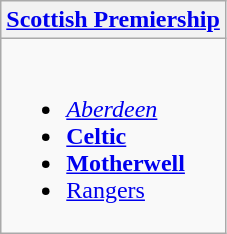<table class="wikitable" style="text-align:left">
<tr>
<th><a href='#'>Scottish Premiership</a></th>
</tr>
<tr>
<td valign=top><br><ul><li><em><a href='#'>Aberdeen</a></em></li><li><strong><a href='#'>Celtic</a></strong></li><li><strong><a href='#'>Motherwell</a></strong></li><li><a href='#'>Rangers</a></li></ul></td>
</tr>
</table>
